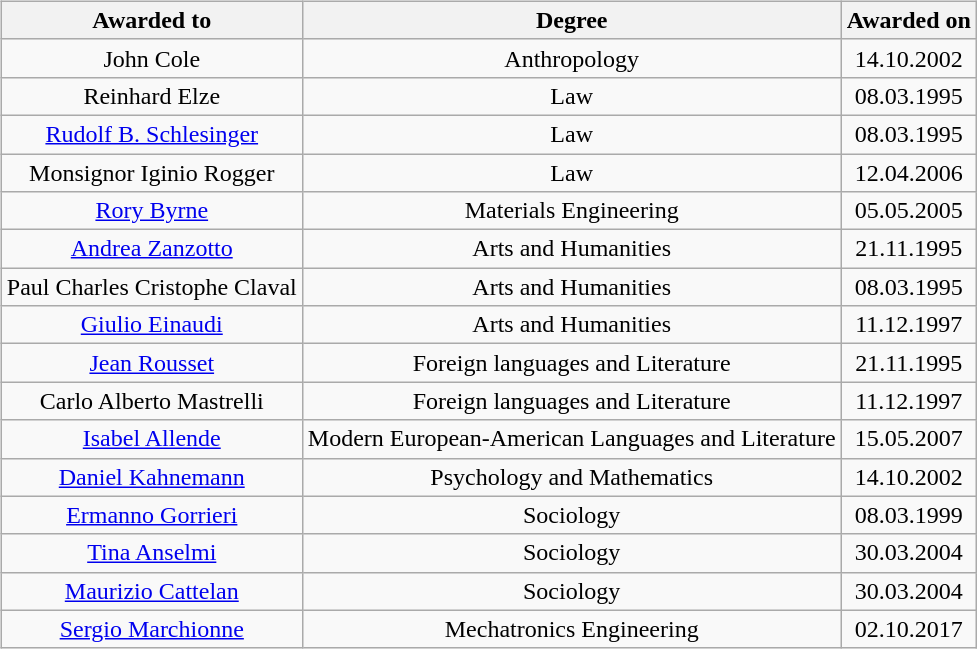<table style="width:100%;">
<tr>
<td style="text-align:center;"><br><table class="wikitable">
<tr>
<th>Awarded to</th>
<th>Degree</th>
<th>Awarded on</th>
</tr>
<tr>
<td>John Cole</td>
<td>Anthropology</td>
<td>14.10.2002</td>
</tr>
<tr>
<td>Reinhard Elze</td>
<td>Law</td>
<td>08.03.1995</td>
</tr>
<tr>
<td><a href='#'>Rudolf B. Schlesinger</a></td>
<td>Law</td>
<td>08.03.1995</td>
</tr>
<tr>
<td>Monsignor Iginio Rogger</td>
<td>Law</td>
<td>12.04.2006</td>
</tr>
<tr>
<td><a href='#'>Rory Byrne</a></td>
<td>Materials Engineering</td>
<td>05.05.2005</td>
</tr>
<tr>
<td><a href='#'>Andrea Zanzotto</a></td>
<td>Arts and Humanities</td>
<td>21.11.1995</td>
</tr>
<tr>
<td>Paul Charles Cristophe Claval</td>
<td>Arts and Humanities</td>
<td>08.03.1995</td>
</tr>
<tr>
<td><a href='#'>Giulio Einaudi</a></td>
<td>Arts and Humanities</td>
<td>11.12.1997</td>
</tr>
<tr>
<td><a href='#'>Jean Rousset</a></td>
<td>Foreign languages and Literature</td>
<td>21.11.1995</td>
</tr>
<tr>
<td>Carlo Alberto Mastrelli</td>
<td>Foreign languages and Literature</td>
<td>11.12.1997</td>
</tr>
<tr>
<td><a href='#'>Isabel Allende</a></td>
<td>Modern European-American Languages and Literature</td>
<td>15.05.2007</td>
</tr>
<tr>
<td><a href='#'>Daniel Kahnemann</a></td>
<td>Psychology and Mathematics</td>
<td>14.10.2002</td>
</tr>
<tr>
<td><a href='#'>Ermanno Gorrieri</a></td>
<td>Sociology</td>
<td>08.03.1999</td>
</tr>
<tr>
<td><a href='#'>Tina Anselmi</a></td>
<td>Sociology</td>
<td>30.03.2004</td>
</tr>
<tr>
<td><a href='#'>Maurizio Cattelan</a></td>
<td>Sociology</td>
<td>30.03.2004</td>
</tr>
<tr>
<td><a href='#'>Sergio Marchionne</a></td>
<td>Mechatronics Engineering</td>
<td>02.10.2017</td>
</tr>
</table>
</td>
</tr>
</table>
